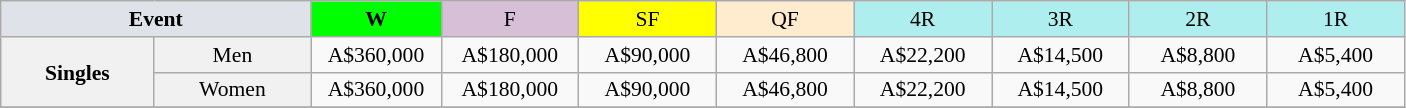<table class=wikitable style=font-size:90%;text-align:center>
<tr>
<td width=200 colspan=2 bgcolor=#dfe2e9><strong>Event</strong></td>
<td width=80 bgcolor=lime><strong>W</strong></td>
<td width=85 bgcolor=#D8BFD8>F</td>
<td width=85 bgcolor=#FFFF00>SF</td>
<td width=85 bgcolor=#ffebcd>QF</td>
<td width=85 bgcolor=#afeeee>4R</td>
<td width=85 bgcolor=#afeeee>3R</td>
<td width=85 bgcolor=#afeeee>2R</td>
<td width=85 bgcolor=#afeeee>1R</td>
</tr>
<tr>
<td rowspan=2 bgcolor=#f1f1f1><strong>Singles</strong> </td>
<td bgcolor=#f1f1f1>Men</td>
<td>A$360,000</td>
<td>A$180,000</td>
<td>A$90,000</td>
<td>A$46,800</td>
<td>A$22,200</td>
<td>A$14,500</td>
<td>A$8,800</td>
<td>A$5,400</td>
</tr>
<tr>
<td bgcolor=#f1f1f1>Women</td>
<td>A$360,000</td>
<td>A$180,000</td>
<td>A$90,000</td>
<td>A$46,800</td>
<td>A$22,200</td>
<td>A$14,500</td>
<td>A$8,800</td>
<td>A$5,400</td>
</tr>
<tr>
</tr>
</table>
